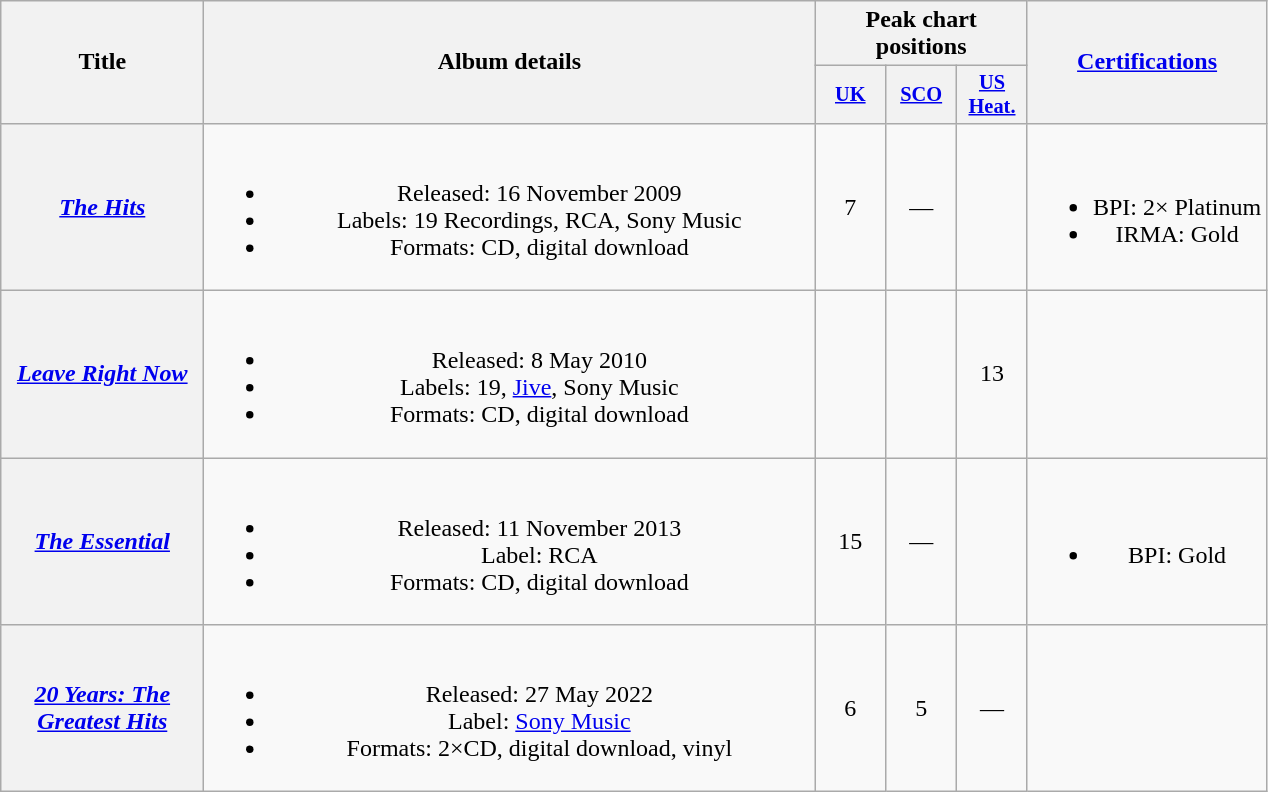<table class="wikitable plainrowheaders" style="text-align:center;">
<tr>
<th scope="col" rowspan="2" style="width:8em;">Title</th>
<th scope="col" rowspan="2" style="width:25em;">Album details</th>
<th scope="col" colspan="3">Peak chart positions</th>
<th scope="col" rowspan="2"><a href='#'>Certifications</a></th>
</tr>
<tr>
<th scope="col" style="width:3em;font-size:85%;"><a href='#'>UK</a><br></th>
<th scope="col" style="width:3em;font-size:85%;"><a href='#'>SCO</a><br></th>
<th scope="col" style="width:3em;font-size:85%;"><a href='#'>US<br>Heat.</a><br></th>
</tr>
<tr>
<th scope="row"><em><a href='#'>The Hits</a></em></th>
<td><br><ul><li>Released: 16 November 2009</li><li>Labels: 19 Recordings, RCA, Sony Music</li><li>Formats: CD, digital download</li></ul></td>
<td>7</td>
<td>—</td>
<td></td>
<td><br><ul><li>BPI: 2× Platinum</li><li>IRMA: Gold</li></ul></td>
</tr>
<tr>
<th scope="row"><em><a href='#'>Leave Right Now</a></em></th>
<td><br><ul><li>Released: 8 May 2010</li><li>Labels: 19, <a href='#'>Jive</a>, Sony Music</li><li>Formats: CD, digital download</li></ul></td>
<td></td>
<td></td>
<td>13</td>
<td></td>
</tr>
<tr>
<th scope="row"><em><a href='#'>The Essential</a></em></th>
<td><br><ul><li>Released: 11 November 2013</li><li>Label: RCA</li><li>Formats: CD, digital download</li></ul></td>
<td>15</td>
<td>—</td>
<td></td>
<td><br><ul><li>BPI: Gold</li></ul></td>
</tr>
<tr>
<th scope="row"><em><a href='#'>20 Years: The Greatest Hits</a></em></th>
<td><br><ul><li>Released: 27 May 2022</li><li>Label: <a href='#'>Sony Music</a></li><li>Formats: 2×CD, digital download, vinyl</li></ul></td>
<td>6</td>
<td>5</td>
<td>—</td>
<td></td>
</tr>
</table>
